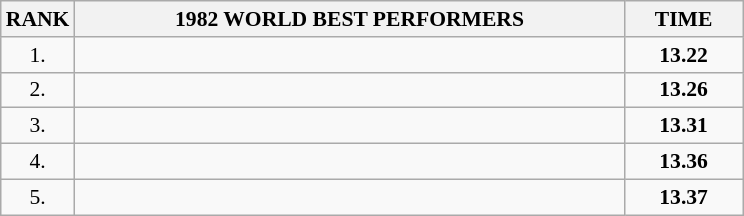<table class="wikitable" style="border-collapse: collapse; font-size: 90%;">
<tr>
<th>RANK</th>
<th align="center" style="width: 25em">1982 WORLD BEST PERFORMERS</th>
<th align="center" style="width: 5em">TIME</th>
</tr>
<tr>
<td align="center">1.</td>
<td></td>
<td align="center"><strong>13.22</strong></td>
</tr>
<tr>
<td align="center">2.</td>
<td></td>
<td align="center"><strong>13.26</strong></td>
</tr>
<tr>
<td align="center">3.</td>
<td></td>
<td align="center"><strong>13.31</strong></td>
</tr>
<tr>
<td align="center">4.</td>
<td></td>
<td align="center"><strong>13.36</strong></td>
</tr>
<tr>
<td align="center">5.</td>
<td></td>
<td align="center"><strong>13.37</strong></td>
</tr>
</table>
